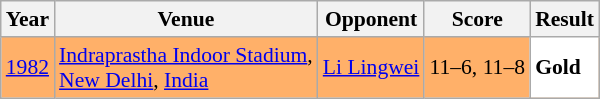<table class="sortable wikitable" style="font-size: 90%;">
<tr>
<th>Year</th>
<th>Venue</th>
<th>Opponent</th>
<th>Score</th>
<th>Result</th>
</tr>
<tr style="background:#FFB069">
<td align="center"><a href='#'>1982</a></td>
<td align="left"><a href='#'>Indraprastha Indoor Stadium</a>, <br><a href='#'>New Delhi</a>, <a href='#'>India</a></td>
<td align="left"> <a href='#'>Li Lingwei</a></td>
<td align="left">11–6, 11–8</td>
<td style="text-align:left; background:white"> <strong>Gold</strong></td>
</tr>
</table>
